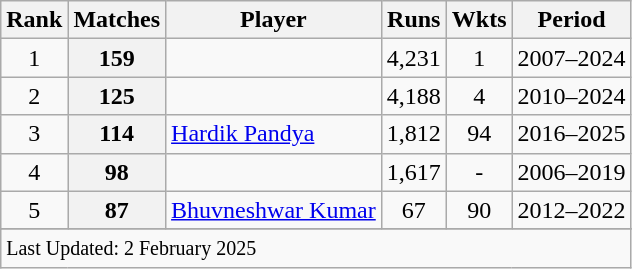<table class="wikitable sortable">
<tr>
<th scope=col>Rank</th>
<th scope=col>Matches</th>
<th scope=col>Player</th>
<th scope=col>Runs</th>
<th scope=col>Wkts</th>
<th scope=col>Period</th>
</tr>
<tr>
<td align=center>1</td>
<th scope=row style=text-align:center;>159</th>
<td></td>
<td align=center>4,231</td>
<td align="center">1</td>
<td>2007–2024</td>
</tr>
<tr>
<td align=center>2</td>
<th scope=row style=text-align:center;>125</th>
<td></td>
<td align=center>4,188</td>
<td align=center>4</td>
<td>2010–2024</td>
</tr>
<tr>
<td align=center>3</td>
<th scope=row style=text-align:center;>114</th>
<td><a href='#'>Hardik Pandya</a></td>
<td align=center>1,812</td>
<td align=center>94</td>
<td>2016–2025</td>
</tr>
<tr>
<td align=center>4</td>
<th scope=row style=text-align:center;>98</th>
<td></td>
<td align=center>1,617</td>
<td align=center>-</td>
<td>2006–2019</td>
</tr>
<tr>
<td align=center>5</td>
<th scope=row style=text-align:center;>87</th>
<td><a href='#'>Bhuvneshwar Kumar</a></td>
<td align=center>67</td>
<td align=center>90</td>
<td>2012–2022</td>
</tr>
<tr>
</tr>
<tr class=sortbottom>
<td colspan=6><small>Last Updated: 2 February 2025</small></td>
</tr>
</table>
